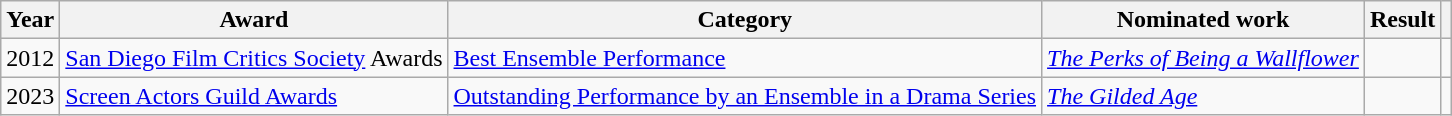<table class=wikitable>
<tr>
<th>Year</th>
<th>Award</th>
<th>Category</th>
<th>Nominated work</th>
<th>Result</th>
<th></th>
</tr>
<tr>
<td>2012</td>
<td><a href='#'>San Diego Film Critics Society</a> Awards</td>
<td><a href='#'>Best Ensemble Performance</a></td>
<td><em><a href='#'>The Perks of Being a Wallflower</a></em></td>
<td></td>
<td style="text-align:center;"></td>
</tr>
<tr>
<td align="center">2023</td>
<td><a href='#'>Screen Actors Guild Awards</a></td>
<td><a href='#'>Outstanding Performance by an Ensemble in a Drama Series</a></td>
<td><em><a href='#'>The Gilded Age</a></em></td>
<td></td>
<td align="center"></td>
</tr>
</table>
